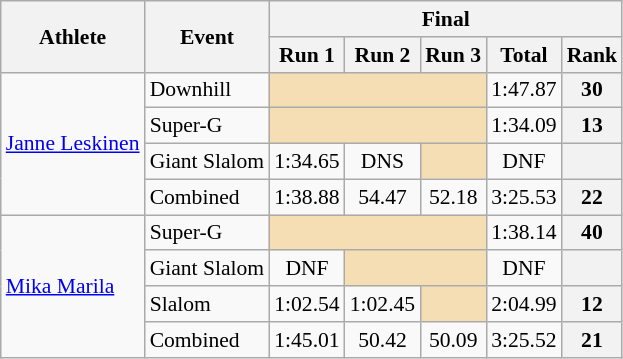<table class="wikitable" style="font-size:90%">
<tr>
<th rowspan="2">Athlete</th>
<th rowspan="2">Event</th>
<th colspan="5">Final</th>
</tr>
<tr>
<th>Run 1</th>
<th>Run 2</th>
<th>Run 3</th>
<th>Total</th>
<th>Rank</th>
</tr>
<tr>
<td rowspan=4><a href='#'>Janne Leskinen</a></td>
<td>Downhill</td>
<td colspan=3 bgcolor="wheat"></td>
<td align="center">1:47.87</td>
<th align="center">30</th>
</tr>
<tr>
<td>Super-G</td>
<td colspan=3 bgcolor="wheat"></td>
<td align="center">1:34.09</td>
<th align="center">13</th>
</tr>
<tr>
<td>Giant Slalom</td>
<td align="center">1:34.65</td>
<td align="center">DNS</td>
<td bgcolor="wheat"></td>
<td align="center">DNF</td>
<th align="center"></th>
</tr>
<tr>
<td>Combined</td>
<td align="center">1:38.88</td>
<td align="center">54.47</td>
<td align="center">52.18</td>
<td align="center">3:25.53</td>
<th align="center">22</th>
</tr>
<tr>
<td rowspan=4><a href='#'>Mika Marila</a></td>
<td>Super-G</td>
<td colspan=3 bgcolor="wheat"></td>
<td align="center">1:38.14</td>
<th align="center">40</th>
</tr>
<tr>
<td>Giant Slalom</td>
<td align="center">DNF</td>
<td colspan=2 bgcolor="wheat"></td>
<td align="center">DNF</td>
<th align="center"></th>
</tr>
<tr>
<td>Slalom</td>
<td align="center">1:02.54</td>
<td align="center">1:02.45</td>
<td bgcolor="wheat"></td>
<td align="center">2:04.99</td>
<th align="center">12</th>
</tr>
<tr>
<td>Combined</td>
<td align="center">1:45.01</td>
<td align="center">50.42</td>
<td align="center">50.09</td>
<td align="center">3:25.52</td>
<th align="center">21</th>
</tr>
</table>
